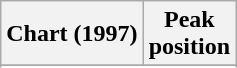<table class="wikitable sortable">
<tr>
<th align="left">Chart (1997)</th>
<th align="center">Peak<br>position</th>
</tr>
<tr>
</tr>
<tr>
</tr>
</table>
